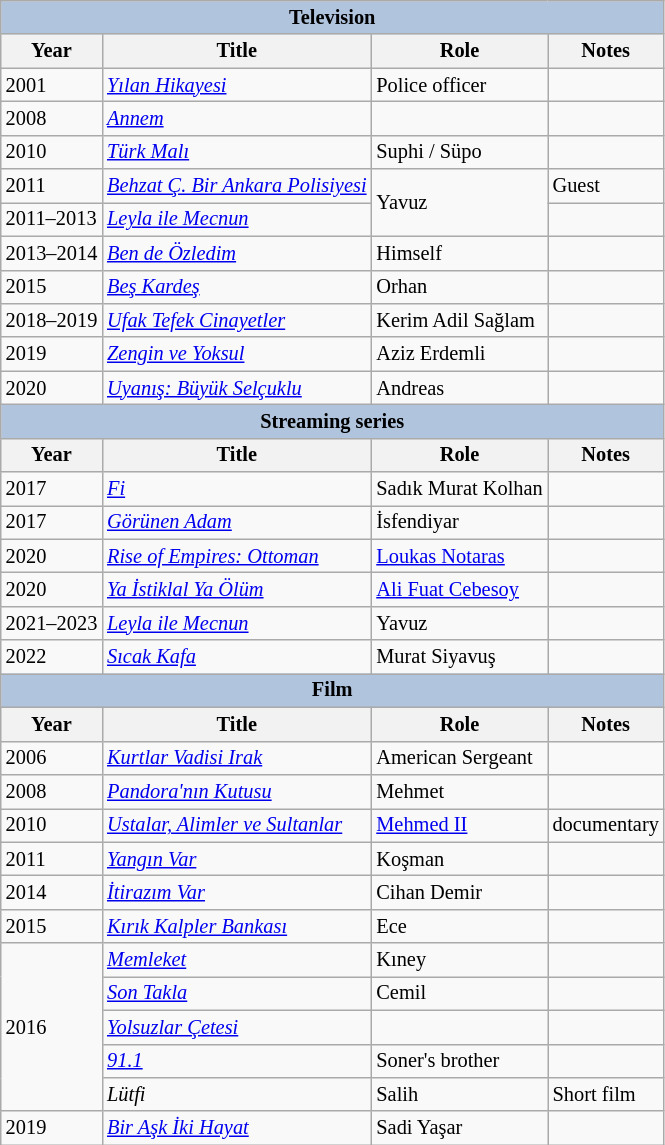<table class="wikitable" style="font-size: 85%;">
<tr>
<th colspan="4" style="background:LightSteelBlue">Television</th>
</tr>
<tr>
<th>Year</th>
<th>Title</th>
<th>Role</th>
<th>Notes</th>
</tr>
<tr>
<td>2001</td>
<td><em><a href='#'>Yılan Hikayesi</a></em></td>
<td>Police officer</td>
<td></td>
</tr>
<tr>
<td>2008</td>
<td><em><a href='#'>Annem</a></em></td>
<td></td>
<td></td>
</tr>
<tr>
<td>2010</td>
<td><em><a href='#'>Türk Malı</a></em></td>
<td>Suphi / Süpo</td>
<td></td>
</tr>
<tr>
<td>2011</td>
<td><em><a href='#'>Behzat Ç. Bir Ankara Polisiyesi</a></em></td>
<td rowspan="2">Yavuz</td>
<td>Guest</td>
</tr>
<tr>
<td>2011–2013</td>
<td><em><a href='#'>Leyla ile Mecnun</a></em></td>
<td></td>
</tr>
<tr>
<td>2013–2014</td>
<td><a href='#'><em>Ben de Özledim</em></a></td>
<td>Himself</td>
<td></td>
</tr>
<tr>
<td>2015</td>
<td><em><a href='#'>Beş Kardeş</a></em></td>
<td>Orhan</td>
<td></td>
</tr>
<tr>
<td>2018–2019</td>
<td><em><a href='#'>Ufak Tefek Cinayetler</a></em></td>
<td>Kerim Adil Sağlam</td>
<td></td>
</tr>
<tr>
<td>2019</td>
<td><em><a href='#'>Zengin ve Yoksul</a></em></td>
<td>Aziz Erdemli</td>
<td></td>
</tr>
<tr>
<td>2020</td>
<td><em><a href='#'>Uyanış: Büyük Selçuklu</a></em></td>
<td>Andreas</td>
<td></td>
</tr>
<tr>
<th colspan="4" style="background:LightSteelBlue">Streaming series</th>
</tr>
<tr>
<th>Year</th>
<th>Title</th>
<th>Role</th>
<th>Notes</th>
</tr>
<tr>
<td>2017</td>
<td><a href='#'><em>Fi</em></a></td>
<td>Sadık Murat Kolhan</td>
<td></td>
</tr>
<tr>
<td>2017</td>
<td><em><a href='#'>Görünen Adam</a></em></td>
<td>İsfendiyar</td>
<td></td>
</tr>
<tr>
<td>2020</td>
<td><em><a href='#'>Rise of Empires: Ottoman</a></em></td>
<td><a href='#'>Loukas Notaras</a></td>
<td></td>
</tr>
<tr>
<td>2020</td>
<td><em><a href='#'>Ya İstiklal Ya Ölüm</a></em></td>
<td><a href='#'>Ali Fuat Cebesoy</a></td>
<td></td>
</tr>
<tr>
<td>2021–2023</td>
<td><em><a href='#'>Leyla ile Mecnun</a></em></td>
<td>Yavuz</td>
<td></td>
</tr>
<tr>
<td>2022</td>
<td><em><a href='#'>Sıcak Kafa</a></em></td>
<td>Murat Siyavuş</td>
<td></td>
</tr>
<tr>
<th colspan="4" style="background:LightSteelBlue">Film</th>
</tr>
<tr>
<th>Year</th>
<th>Title</th>
<th>Role</th>
<th>Notes</th>
</tr>
<tr>
<td>2006</td>
<td><em><a href='#'>Kurtlar Vadisi Irak</a></em></td>
<td>American Sergeant</td>
<td></td>
</tr>
<tr>
<td>2008</td>
<td><em><a href='#'>Pandora'nın Kutusu</a></em></td>
<td>Mehmet</td>
<td></td>
</tr>
<tr>
<td>2010</td>
<td><em><a href='#'>Ustalar, Alimler ve Sultanlar</a></em></td>
<td><a href='#'>Mehmed II</a></td>
<td>documentary</td>
</tr>
<tr>
<td>2011</td>
<td><a href='#'><em>Yangın Var</em></a></td>
<td>Koşman</td>
<td></td>
</tr>
<tr>
<td>2014</td>
<td><em><a href='#'>İtirazım Var</a></em></td>
<td>Cihan Demir</td>
<td></td>
</tr>
<tr>
<td>2015</td>
<td><em><a href='#'>Kırık Kalpler Bankası</a></em></td>
<td>Ece</td>
<td></td>
</tr>
<tr>
<td rowspan="5">2016</td>
<td><a href='#'><em>Memleket</em></a></td>
<td>Kıney</td>
<td></td>
</tr>
<tr>
<td><em><a href='#'>Son Takla</a></em></td>
<td>Cemil</td>
<td></td>
</tr>
<tr>
<td><em><a href='#'>Yolsuzlar Çetesi</a></em></td>
<td></td>
<td></td>
</tr>
<tr>
<td><em><a href='#'>91.1</a></em></td>
<td>Soner's brother</td>
<td></td>
</tr>
<tr>
<td><em>Lütfi</em></td>
<td>Salih</td>
<td>Short film</td>
</tr>
<tr>
<td>2019</td>
<td><em><a href='#'>Bir Aşk İki Hayat</a></em></td>
<td>Sadi Yaşar</td>
<td></td>
</tr>
</table>
